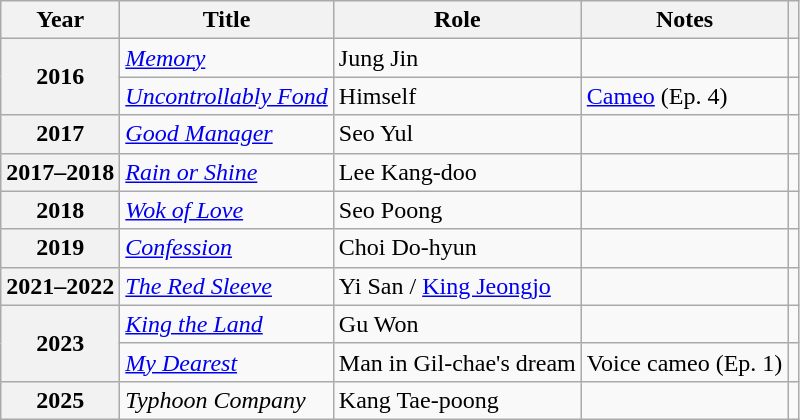<table class="wikitable plainrowheaders">
<tr>
<th scope="col">Year</th>
<th scope="col">Title</th>
<th scope="col">Role</th>
<th scope="col">Notes</th>
<th scope="col" class="unsortable"></th>
</tr>
<tr>
<th scope="row" rowspan="2">2016</th>
<td><em><a href='#'>Memory</a></em></td>
<td>Jung Jin</td>
<td></td>
<td style="text-align:center"></td>
</tr>
<tr>
<td><em><a href='#'>Uncontrollably Fond</a></em></td>
<td>Himself</td>
<td><a href='#'>Cameo</a> (Ep. 4)</td>
<td style="text-align:center"></td>
</tr>
<tr>
<th scope="row">2017</th>
<td><em><a href='#'>Good Manager</a></em></td>
<td>Seo Yul</td>
<td></td>
<td style="text-align:center"></td>
</tr>
<tr>
<th scope="row">2017–2018</th>
<td><em><a href='#'>Rain or Shine</a></em></td>
<td>Lee Kang-doo</td>
<td></td>
<td style="text-align:center"></td>
</tr>
<tr>
<th scope="row">2018</th>
<td><em><a href='#'>Wok of Love</a></em></td>
<td>Seo Poong</td>
<td></td>
<td style="text-align:center"></td>
</tr>
<tr>
<th scope="row">2019</th>
<td><em><a href='#'>Confession</a></em></td>
<td>Choi Do-hyun</td>
<td></td>
<td style="text-align:center"></td>
</tr>
<tr>
<th scope="row">2021–2022</th>
<td><em><a href='#'>The Red Sleeve</a></em></td>
<td>Yi San / <a href='#'>King Jeongjo</a></td>
<td></td>
<td style="text-align:center"></td>
</tr>
<tr>
<th scope="row" rowspan="2">2023</th>
<td><em><a href='#'>King the Land</a></em></td>
<td>Gu Won</td>
<td></td>
<td style="text-align:center"></td>
</tr>
<tr>
<td><em><a href='#'>My Dearest</a></em></td>
<td>Man in Gil-chae's dream</td>
<td>Voice cameo (Ep. 1)</td>
<td style="text-align:center"></td>
</tr>
<tr>
<th scope="row">2025</th>
<td><em>Typhoon Company</em></td>
<td>Kang Tae-poong</td>
<td></td>
<td style="text-align:center"></td>
</tr>
</table>
